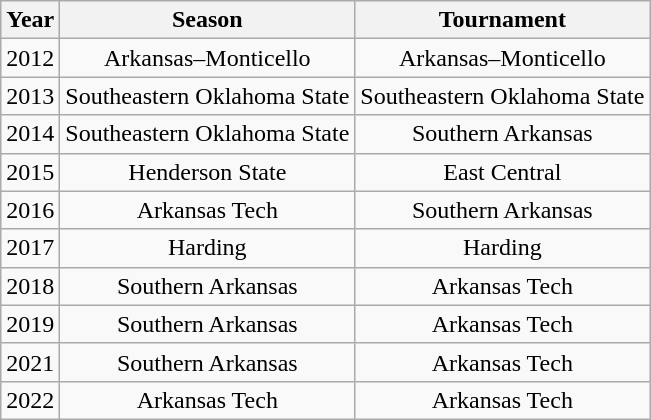<table class="wikitable" style=text-align:center>
<tr>
<th>Year</th>
<th>Season</th>
<th>Tournament</th>
</tr>
<tr>
<td>2012</td>
<td>Arkansas–Monticello</td>
<td>Arkansas–Monticello</td>
</tr>
<tr>
<td>2013</td>
<td>Southeastern Oklahoma State</td>
<td>Southeastern Oklahoma State</td>
</tr>
<tr>
<td>2014</td>
<td>Southeastern Oklahoma State</td>
<td>Southern Arkansas</td>
</tr>
<tr>
<td>2015</td>
<td>Henderson State</td>
<td>East Central</td>
</tr>
<tr>
<td>2016</td>
<td>Arkansas Tech</td>
<td>Southern Arkansas</td>
</tr>
<tr>
<td>2017</td>
<td>Harding</td>
<td>Harding</td>
</tr>
<tr>
<td>2018</td>
<td>Southern Arkansas</td>
<td>Arkansas Tech</td>
</tr>
<tr>
<td>2019</td>
<td>Southern Arkansas</td>
<td>Arkansas Tech</td>
</tr>
<tr>
<td>2021</td>
<td>Southern Arkansas</td>
<td>Arkansas Tech</td>
</tr>
<tr>
<td>2022</td>
<td>Arkansas Tech</td>
<td>Arkansas Tech</td>
</tr>
</table>
